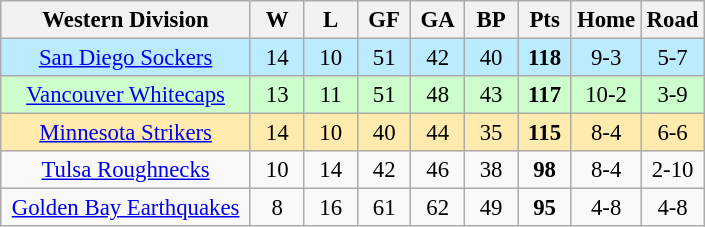<table class="wikitable" width="470" style="font-size:95%; text-align:center">
<tr>
<th width="35%">Western Division</th>
<th width="7.5%">W</th>
<th width="7.5%">L</th>
<th width="7.5%">GF</th>
<th width="7.5%">GA</th>
<th width="7.5%">BP</th>
<th width="7.5%">Pts</th>
<th width="7.5%">Home</th>
<th width="7.5%">Road</th>
</tr>
<tr bgcolor=#BBEBFF>
<td><a href='#'>San Diego Sockers</a></td>
<td>14</td>
<td>10</td>
<td>51</td>
<td>42</td>
<td>40</td>
<td><strong>118</strong></td>
<td>9-3</td>
<td>5-7</td>
</tr>
<tr bgcolor=#ccffcc>
<td><a href='#'>Vancouver Whitecaps</a></td>
<td>13</td>
<td>11</td>
<td>51</td>
<td>48</td>
<td>43</td>
<td><strong>117</strong></td>
<td>10-2</td>
<td>3-9</td>
</tr>
<tr bgcolor=#ffebad>
<td><a href='#'>Minnesota Strikers</a></td>
<td>14</td>
<td>10</td>
<td>40</td>
<td>44</td>
<td>35</td>
<td><strong>115</strong></td>
<td>8-4</td>
<td>6-6</td>
</tr>
<tr>
<td><a href='#'>Tulsa Roughnecks</a></td>
<td>10</td>
<td>14</td>
<td>42</td>
<td>46</td>
<td>38</td>
<td><strong>98</strong></td>
<td>8-4</td>
<td>2-10</td>
</tr>
<tr>
<td><a href='#'>Golden Bay Earthquakes</a></td>
<td>8</td>
<td>16</td>
<td>61</td>
<td>62</td>
<td>49</td>
<td><strong>95</strong></td>
<td>4-8</td>
<td>4-8</td>
</tr>
</table>
